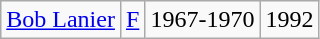<table class="wikitable" style="text-align:center">
<tr>
<td><a href='#'>Bob Lanier</a></td>
<td><a href='#'>F</a></td>
<td>1967-1970</td>
<td>1992</td>
</tr>
</table>
